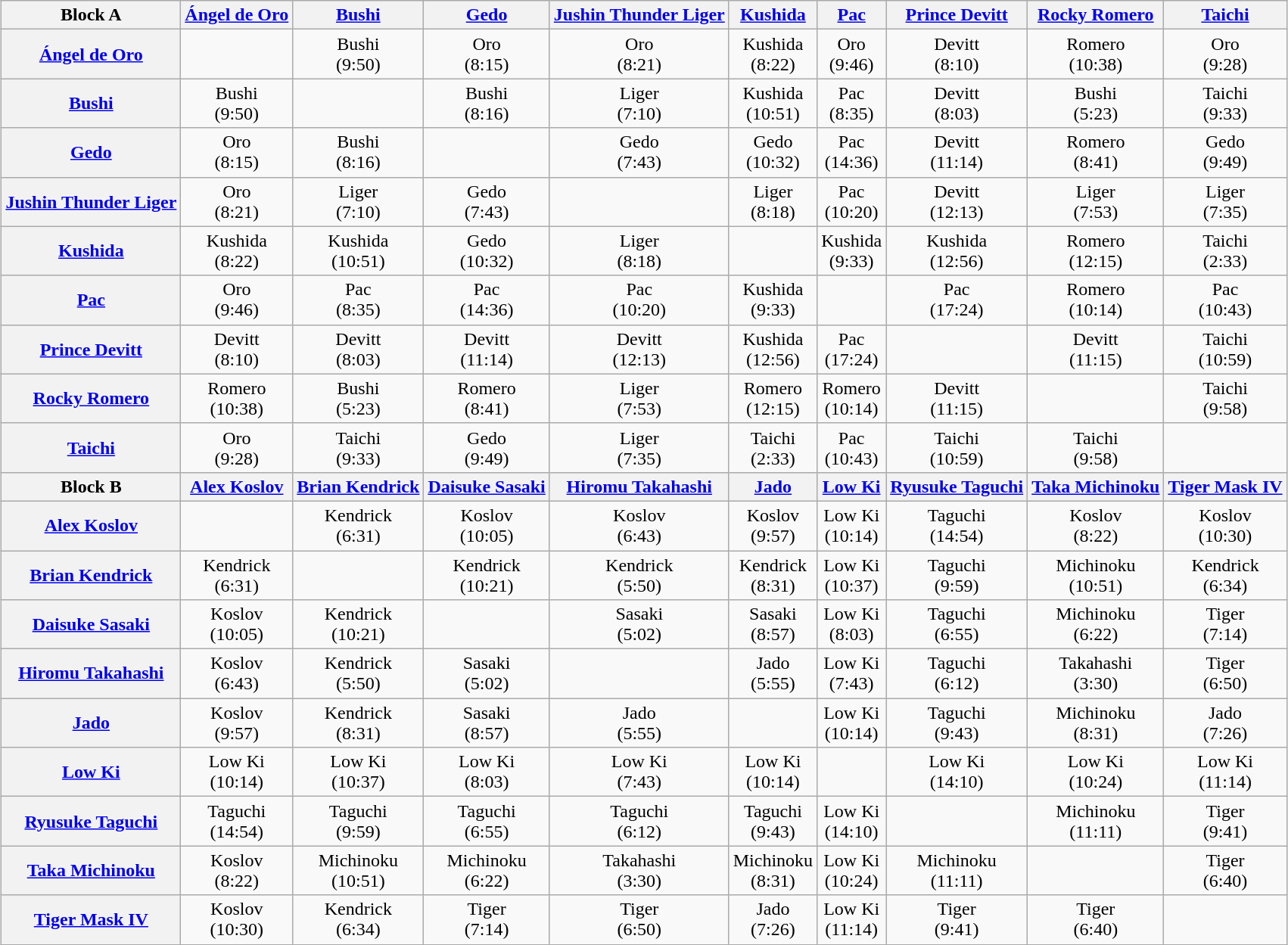<table class="wikitable" style="margin: 1em auto 1em auto">
<tr align="center">
<th>Block A</th>
<th><a href='#'>Ángel de Oro</a></th>
<th><a href='#'>Bushi</a></th>
<th><a href='#'>Gedo</a></th>
<th><a href='#'>Jushin Thunder Liger</a></th>
<th><a href='#'>Kushida</a></th>
<th><a href='#'>Pac</a></th>
<th><a href='#'>Prince Devitt</a></th>
<th><a href='#'>Rocky Romero</a></th>
<th><a href='#'>Taichi</a></th>
</tr>
<tr align="center">
<th><a href='#'>Ángel de Oro</a></th>
<td></td>
<td>Bushi<br>(9:50)</td>
<td>Oro<br>(8:15)</td>
<td>Oro<br>(8:21)</td>
<td>Kushida<br>(8:22)</td>
<td>Oro<br>(9:46)</td>
<td>Devitt<br>(8:10)</td>
<td>Romero<br>(10:38)</td>
<td>Oro<br>(9:28)</td>
</tr>
<tr align="center">
<th><a href='#'>Bushi</a></th>
<td>Bushi<br>(9:50)</td>
<td></td>
<td>Bushi<br>(8:16)</td>
<td>Liger<br>(7:10)</td>
<td>Kushida<br>(10:51)</td>
<td>Pac<br>(8:35)</td>
<td>Devitt<br>(8:03)</td>
<td>Bushi<br>(5:23)</td>
<td>Taichi<br>(9:33)</td>
</tr>
<tr align="center">
<th><a href='#'>Gedo</a></th>
<td>Oro<br>(8:15)</td>
<td>Bushi<br>(8:16)</td>
<td></td>
<td>Gedo<br>(7:43)</td>
<td>Gedo<br>(10:32)</td>
<td>Pac<br>(14:36)</td>
<td>Devitt<br>(11:14)</td>
<td>Romero<br>(8:41)</td>
<td>Gedo<br>(9:49)</td>
</tr>
<tr align="center">
<th><a href='#'>Jushin Thunder Liger</a></th>
<td>Oro<br>(8:21)</td>
<td>Liger<br>(7:10)</td>
<td>Gedo<br>(7:43)</td>
<td></td>
<td>Liger<br>(8:18)</td>
<td>Pac<br>(10:20)</td>
<td>Devitt<br>(12:13)</td>
<td>Liger<br>(7:53)</td>
<td>Liger<br>(7:35)</td>
</tr>
<tr align="center">
<th><a href='#'>Kushida</a></th>
<td>Kushida<br>(8:22)</td>
<td>Kushida<br>(10:51)</td>
<td>Gedo<br>(10:32)</td>
<td>Liger<br>(8:18)</td>
<td></td>
<td>Kushida<br>(9:33)</td>
<td>Kushida<br>(12:56)</td>
<td>Romero<br>(12:15)</td>
<td>Taichi<br>(2:33)</td>
</tr>
<tr align="center">
<th><a href='#'>Pac</a></th>
<td>Oro<br>(9:46)</td>
<td>Pac<br>(8:35)</td>
<td>Pac<br>(14:36)</td>
<td>Pac<br>(10:20)</td>
<td>Kushida<br>(9:33)</td>
<td></td>
<td>Pac<br>(17:24)</td>
<td>Romero<br>(10:14)</td>
<td>Pac<br>(10:43)</td>
</tr>
<tr align="center">
<th><a href='#'>Prince Devitt</a></th>
<td>Devitt<br>(8:10)</td>
<td>Devitt<br>(8:03)</td>
<td>Devitt<br>(11:14)</td>
<td>Devitt<br>(12:13)</td>
<td>Kushida<br>(12:56)</td>
<td>Pac<br>(17:24)</td>
<td></td>
<td>Devitt<br>(11:15)</td>
<td>Taichi<br>(10:59)</td>
</tr>
<tr align="center">
<th><a href='#'>Rocky Romero</a></th>
<td>Romero<br>(10:38)</td>
<td>Bushi<br>(5:23)</td>
<td>Romero<br>(8:41)</td>
<td>Liger<br>(7:53)</td>
<td>Romero<br>(12:15)</td>
<td>Romero<br>(10:14)</td>
<td>Devitt<br>(11:15)</td>
<td></td>
<td>Taichi<br>(9:58)</td>
</tr>
<tr align="center">
<th><a href='#'>Taichi</a></th>
<td>Oro<br>(9:28)</td>
<td>Taichi<br>(9:33)</td>
<td>Gedo<br>(9:49)</td>
<td>Liger<br>(7:35)</td>
<td>Taichi<br>(2:33)</td>
<td>Pac<br>(10:43)</td>
<td>Taichi<br>(10:59)</td>
<td>Taichi<br>(9:58)</td>
<td></td>
</tr>
<tr align="center">
<th>Block B</th>
<th><a href='#'>Alex Koslov</a></th>
<th><a href='#'>Brian Kendrick</a></th>
<th><a href='#'>Daisuke Sasaki</a></th>
<th><a href='#'>Hiromu Takahashi</a></th>
<th><a href='#'>Jado</a></th>
<th><a href='#'>Low Ki</a></th>
<th><a href='#'>Ryusuke Taguchi</a></th>
<th><a href='#'>Taka Michinoku</a></th>
<th><a href='#'>Tiger Mask IV</a></th>
</tr>
<tr align="center">
<th><a href='#'>Alex Koslov</a></th>
<td></td>
<td>Kendrick<br>(6:31)</td>
<td>Koslov<br>(10:05)</td>
<td>Koslov<br>(6:43)</td>
<td>Koslov<br>(9:57)</td>
<td>Low Ki<br>(10:14)</td>
<td>Taguchi<br>(14:54)</td>
<td>Koslov<br>(8:22)</td>
<td>Koslov<br>(10:30)</td>
</tr>
<tr align="center">
<th><a href='#'>Brian Kendrick</a></th>
<td>Kendrick<br>(6:31)</td>
<td></td>
<td>Kendrick<br>(10:21)</td>
<td>Kendrick<br>(5:50)</td>
<td>Kendrick<br>(8:31)</td>
<td>Low Ki<br>(10:37)</td>
<td>Taguchi<br>(9:59)</td>
<td>Michinoku<br>(10:51)</td>
<td>Kendrick<br>(6:34)</td>
</tr>
<tr align="center">
<th><a href='#'>Daisuke Sasaki</a></th>
<td>Koslov<br>(10:05)</td>
<td>Kendrick<br>(10:21)</td>
<td></td>
<td>Sasaki<br>(5:02)</td>
<td>Sasaki<br>(8:57)</td>
<td>Low Ki<br>(8:03)</td>
<td>Taguchi<br>(6:55)</td>
<td>Michinoku<br>(6:22)</td>
<td>Tiger<br>(7:14)</td>
</tr>
<tr align="center">
<th><a href='#'>Hiromu Takahashi</a></th>
<td>Koslov<br>(6:43)</td>
<td>Kendrick<br>(5:50)</td>
<td>Sasaki<br>(5:02)</td>
<td></td>
<td>Jado<br>(5:55)</td>
<td>Low Ki<br>(7:43)</td>
<td>Taguchi<br>(6:12)</td>
<td>Takahashi<br>(3:30)</td>
<td>Tiger<br>(6:50)</td>
</tr>
<tr align="center">
<th><a href='#'>Jado</a></th>
<td>Koslov<br>(9:57)</td>
<td>Kendrick<br>(8:31)</td>
<td>Sasaki<br>(8:57)</td>
<td>Jado<br>(5:55)</td>
<td></td>
<td>Low Ki<br>(10:14)</td>
<td>Taguchi<br>(9:43)</td>
<td>Michinoku<br>(8:31)</td>
<td>Jado<br>(7:26)</td>
</tr>
<tr align="center">
<th><a href='#'>Low Ki</a></th>
<td>Low Ki<br>(10:14)</td>
<td>Low Ki<br>(10:37)</td>
<td>Low Ki<br>(8:03)</td>
<td>Low Ki<br>(7:43)</td>
<td>Low Ki<br>(10:14)</td>
<td></td>
<td>Low Ki<br>(14:10)</td>
<td>Low Ki<br>(10:24)</td>
<td>Low Ki<br>(11:14)</td>
</tr>
<tr align="center">
<th><a href='#'>Ryusuke Taguchi</a></th>
<td>Taguchi<br>(14:54)</td>
<td>Taguchi<br>(9:59)</td>
<td>Taguchi<br>(6:55)</td>
<td>Taguchi<br>(6:12)</td>
<td>Taguchi<br>(9:43)</td>
<td>Low Ki<br>(14:10)</td>
<td></td>
<td>Michinoku<br>(11:11)</td>
<td>Tiger<br>(9:41)</td>
</tr>
<tr align="center">
<th><a href='#'>Taka Michinoku</a></th>
<td>Koslov<br>(8:22)</td>
<td>Michinoku<br>(10:51)</td>
<td>Michinoku<br>(6:22)</td>
<td>Takahashi<br>(3:30)</td>
<td>Michinoku<br>(8:31)</td>
<td>Low Ki<br>(10:24)</td>
<td>Michinoku<br>(11:11)</td>
<td></td>
<td>Tiger<br>(6:40)</td>
</tr>
<tr align="center">
<th><a href='#'>Tiger Mask IV</a></th>
<td>Koslov<br>(10:30)</td>
<td>Kendrick<br>(6:34)</td>
<td>Tiger<br>(7:14)</td>
<td>Tiger<br>(6:50)</td>
<td>Jado<br>(7:26)</td>
<td>Low Ki<br>(11:14)</td>
<td>Tiger<br>(9:41)</td>
<td>Tiger<br>(6:40)</td>
<td></td>
</tr>
</table>
